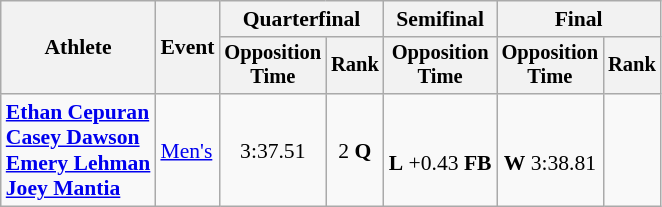<table class=wikitable style=font-size:90%;text-align:center>
<tr>
<th rowspan=2>Athlete</th>
<th rowspan=2>Event</th>
<th colspan=2>Quarterfinal</th>
<th>Semifinal</th>
<th colspan=2>Final</th>
</tr>
<tr style=font-size:95%>
<th>Opposition<br>Time</th>
<th>Rank</th>
<th>Opposition<br>Time</th>
<th>Opposition<br>Time</th>
<th>Rank</th>
</tr>
<tr>
<td align=left><strong><a href='#'>Ethan Cepuran</a><br><a href='#'>Casey Dawson</a><br><a href='#'>Emery Lehman</a><br><a href='#'>Joey Mantia</a></strong></td>
<td align=left><a href='#'>Men's</a></td>
<td>3:37.51</td>
<td>2 <strong>Q</strong></td>
<td><br><strong>L</strong> +0.43 <strong>FB</strong></td>
<td><br><strong>W</strong> 3:38.81</td>
<td></td>
</tr>
</table>
